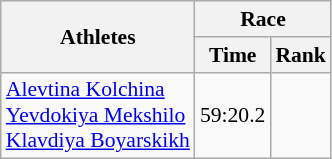<table class="wikitable" border="1" style="font-size:90%">
<tr>
<th rowspan=2>Athletes</th>
<th colspan=2>Race</th>
</tr>
<tr>
<th>Time</th>
<th>Rank</th>
</tr>
<tr>
<td><a href='#'>Alevtina Kolchina</a><br><a href='#'>Yevdokiya Mekshilo</a><br><a href='#'>Klavdiya Boyarskikh</a></td>
<td align=center>59:20.2</td>
<td align=center></td>
</tr>
</table>
